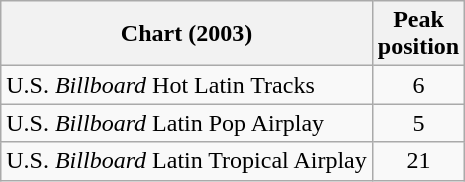<table class="wikitable sortable">
<tr>
<th>Chart (2003)</th>
<th>Peak<br>position</th>
</tr>
<tr>
<td align="left">U.S. <em>Billboard</em> Hot Latin Tracks</td>
<td style="text-align:center;">6</td>
</tr>
<tr>
<td align="left">U.S. <em>Billboard</em> Latin Pop Airplay</td>
<td style="text-align:center;">5</td>
</tr>
<tr>
<td align="left">U.S. <em>Billboard</em> Latin Tropical Airplay</td>
<td style="text-align:center;">21</td>
</tr>
</table>
